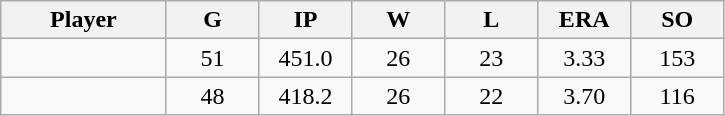<table class="wikitable sortable">
<tr>
<th bgcolor="#DDDDFF" width="16%">Player</th>
<th bgcolor="#DDDDFF" width="9%">G</th>
<th bgcolor="#DDDDFF" width="9%">IP</th>
<th bgcolor="#DDDDFF" width="9%">W</th>
<th bgcolor="#DDDDFF" width="9%">L</th>
<th bgcolor="#DDDDFF" width="9%">ERA</th>
<th bgcolor="#DDDDFF" width="9%">SO</th>
</tr>
<tr align="center">
<td></td>
<td>51</td>
<td>451.0</td>
<td>26</td>
<td>23</td>
<td>3.33</td>
<td>153</td>
</tr>
<tr align="center">
<td></td>
<td>48</td>
<td>418.2</td>
<td>26</td>
<td>22</td>
<td>3.70</td>
<td>116</td>
</tr>
</table>
